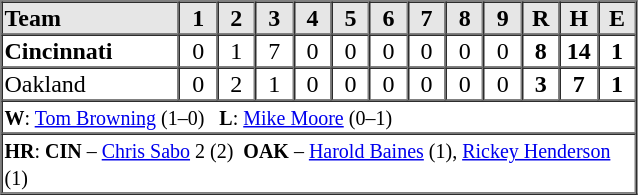<table border="1" cellspacing="0"  style="width:425px; margin-left:3em;">
<tr style="text-align:center; background:#e6e6e6;">
<th style="text-align:left; width:28%;">Team</th>
<th width=6%>1</th>
<th width=6%>2</th>
<th width=6%>3</th>
<th width=6%>4</th>
<th width=6%>5</th>
<th width=6%>6</th>
<th width=6%>7</th>
<th width=6%>8</th>
<th width=6%>9</th>
<th width=6%>R</th>
<th width=6%>H</th>
<th width=6%>E</th>
</tr>
<tr style="text-align:center;">
<td align=left><strong>Cincinnati</strong></td>
<td>0</td>
<td>1</td>
<td>7</td>
<td>0</td>
<td>0</td>
<td>0</td>
<td>0</td>
<td>0</td>
<td>0</td>
<td><strong>8</strong></td>
<td><strong>14</strong></td>
<td><strong>1</strong></td>
</tr>
<tr style="text-align:center;">
<td align=left>Oakland</td>
<td>0</td>
<td>2</td>
<td>1</td>
<td>0</td>
<td>0</td>
<td>0</td>
<td>0</td>
<td>0</td>
<td>0</td>
<td><strong>3</strong></td>
<td><strong>7</strong></td>
<td><strong>1</strong></td>
</tr>
<tr style="text-align:left;">
<td colspan=13><small><strong>W</strong>: <a href='#'>Tom Browning</a> (1–0)   <strong>L</strong>: <a href='#'>Mike Moore</a> (0–1)  </small></td>
</tr>
<tr style="text-align:left;">
<td colspan=13><small><strong>HR</strong>: <strong>CIN</strong> – <a href='#'>Chris Sabo</a> 2 (2)  <strong>OAK</strong> – <a href='#'>Harold Baines</a> (1), <a href='#'>Rickey Henderson</a> (1)</small></td>
</tr>
</table>
